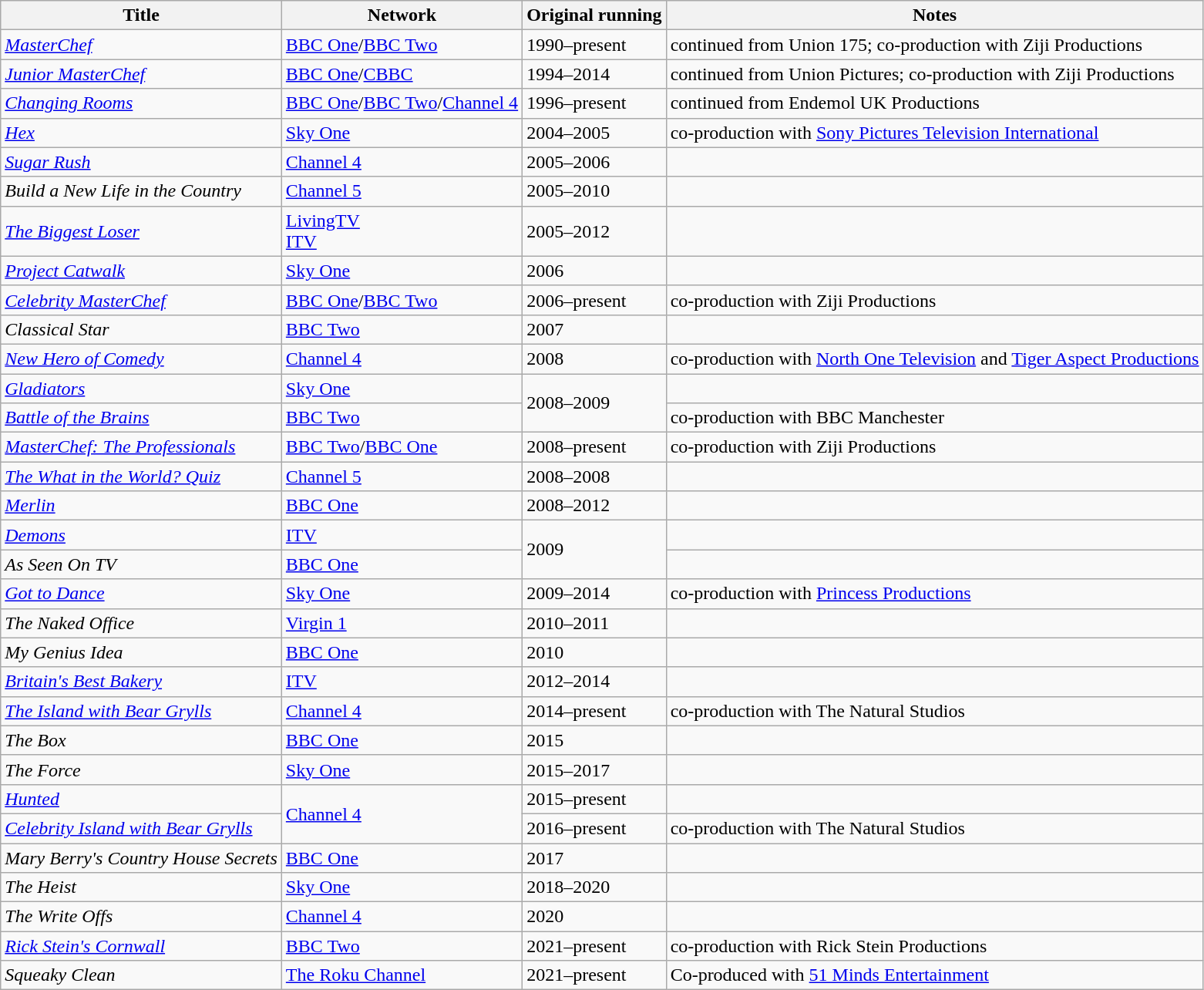<table class="wikitable sortable">
<tr>
<th>Title</th>
<th>Network</th>
<th>Original running</th>
<th>Notes</th>
</tr>
<tr>
<td><em><a href='#'>MasterChef</a></em></td>
<td><a href='#'>BBC One</a>/<a href='#'>BBC Two</a></td>
<td>1990–present</td>
<td>continued from Union 175; co-production with Ziji Productions</td>
</tr>
<tr>
<td><em><a href='#'>Junior MasterChef</a></em></td>
<td><a href='#'>BBC One</a>/<a href='#'>CBBC</a></td>
<td>1994–2014</td>
<td>continued from Union Pictures; co-production with Ziji Productions</td>
</tr>
<tr>
<td><em><a href='#'>Changing Rooms</a></em></td>
<td><a href='#'>BBC One</a>/<a href='#'>BBC Two</a>/<a href='#'>Channel 4</a></td>
<td>1996–present</td>
<td>continued from Endemol UK Productions</td>
</tr>
<tr>
<td><em><a href='#'>Hex</a></em></td>
<td><a href='#'>Sky One</a></td>
<td>2004–2005</td>
<td>co-production with <a href='#'>Sony Pictures Television International</a></td>
</tr>
<tr>
<td><em><a href='#'>Sugar Rush</a></em></td>
<td><a href='#'>Channel 4</a></td>
<td>2005–2006</td>
<td></td>
</tr>
<tr>
<td><em>Build a New Life in the Country</em></td>
<td><a href='#'>Channel 5</a></td>
<td>2005–2010</td>
<td></td>
</tr>
<tr>
<td><em><a href='#'>The Biggest Loser</a></em></td>
<td><a href='#'>LivingTV</a><br><a href='#'>ITV</a></td>
<td>2005–2012</td>
<td></td>
</tr>
<tr>
<td><em><a href='#'>Project Catwalk</a></em></td>
<td><a href='#'>Sky One</a></td>
<td>2006</td>
<td></td>
</tr>
<tr>
<td><em><a href='#'>Celebrity MasterChef</a></em></td>
<td><a href='#'>BBC One</a>/<a href='#'>BBC Two</a></td>
<td>2006–present</td>
<td>co-production with Ziji Productions</td>
</tr>
<tr>
<td><em>Classical Star</em></td>
<td><a href='#'>BBC Two</a></td>
<td>2007</td>
<td></td>
</tr>
<tr>
<td><em><a href='#'>New Hero of Comedy</a></em></td>
<td><a href='#'>Channel 4</a></td>
<td>2008</td>
<td>co-production with <a href='#'>North One Television</a> and <a href='#'>Tiger Aspect Productions</a></td>
</tr>
<tr>
<td><em><a href='#'>Gladiators</a></em></td>
<td><a href='#'>Sky One</a></td>
<td rowspan="2">2008–2009</td>
<td></td>
</tr>
<tr>
<td><em><a href='#'>Battle of the Brains</a></em></td>
<td><a href='#'>BBC Two</a></td>
<td>co-production with BBC Manchester</td>
</tr>
<tr>
<td><em><a href='#'>MasterChef: The Professionals</a></em></td>
<td><a href='#'>BBC Two</a>/<a href='#'>BBC One</a></td>
<td>2008–present</td>
<td>co-production with Ziji Productions</td>
</tr>
<tr>
<td><em><a href='#'>The What in the World? Quiz</a></em></td>
<td><a href='#'>Channel 5</a></td>
<td>2008–2008</td>
<td></td>
</tr>
<tr>
<td><em><a href='#'>Merlin</a></em></td>
<td><a href='#'>BBC One</a></td>
<td>2008–2012</td>
<td></td>
</tr>
<tr>
<td><em><a href='#'>Demons</a></em></td>
<td><a href='#'>ITV</a></td>
<td rowspan="2">2009</td>
<td></td>
</tr>
<tr>
<td><em>As Seen On TV</em></td>
<td><a href='#'>BBC One</a></td>
<td></td>
</tr>
<tr>
<td><em><a href='#'>Got to Dance</a></em></td>
<td><a href='#'>Sky One</a></td>
<td>2009–2014</td>
<td>co-production with <a href='#'>Princess Productions</a></td>
</tr>
<tr>
<td><em>The Naked Office</em></td>
<td><a href='#'>Virgin 1</a></td>
<td>2010–2011</td>
<td></td>
</tr>
<tr>
<td><em>My Genius Idea</em></td>
<td><a href='#'>BBC One</a></td>
<td>2010</td>
<td></td>
</tr>
<tr>
<td><em><a href='#'>Britain's Best Bakery</a></em></td>
<td><a href='#'>ITV</a></td>
<td>2012–2014</td>
<td></td>
</tr>
<tr>
<td><em><a href='#'>The Island with Bear Grylls</a></em></td>
<td><a href='#'>Channel 4</a></td>
<td>2014–present</td>
<td>co-production with The Natural Studios</td>
</tr>
<tr>
<td><em>The Box</em></td>
<td><a href='#'>BBC One</a></td>
<td>2015</td>
<td></td>
</tr>
<tr>
<td><em>The Force</em></td>
<td><a href='#'>Sky One</a></td>
<td>2015–2017</td>
<td></td>
</tr>
<tr>
<td><em><a href='#'>Hunted</a></em></td>
<td rowspan="2"><a href='#'>Channel 4</a></td>
<td>2015–present</td>
<td></td>
</tr>
<tr>
<td><em><a href='#'>Celebrity Island with Bear Grylls</a></em></td>
<td>2016–present</td>
<td>co-production with The Natural Studios</td>
</tr>
<tr>
<td><em>Mary Berry's Country House Secrets</em></td>
<td><a href='#'>BBC One</a></td>
<td>2017</td>
<td></td>
</tr>
<tr>
<td><em>The Heist</em></td>
<td><a href='#'>Sky One</a></td>
<td>2018–2020</td>
<td></td>
</tr>
<tr>
<td><em>The Write Offs</em></td>
<td><a href='#'>Channel 4</a></td>
<td>2020</td>
<td></td>
</tr>
<tr>
<td><em><a href='#'>Rick Stein's Cornwall</a></em></td>
<td><a href='#'>BBC Two</a></td>
<td>2021–present</td>
<td>co-production with Rick Stein Productions</td>
</tr>
<tr>
<td><em>Squeaky Clean</em></td>
<td><a href='#'>The Roku Channel</a></td>
<td>2021–present</td>
<td>Co-produced with <a href='#'>51 Minds Entertainment</a></td>
</tr>
</table>
